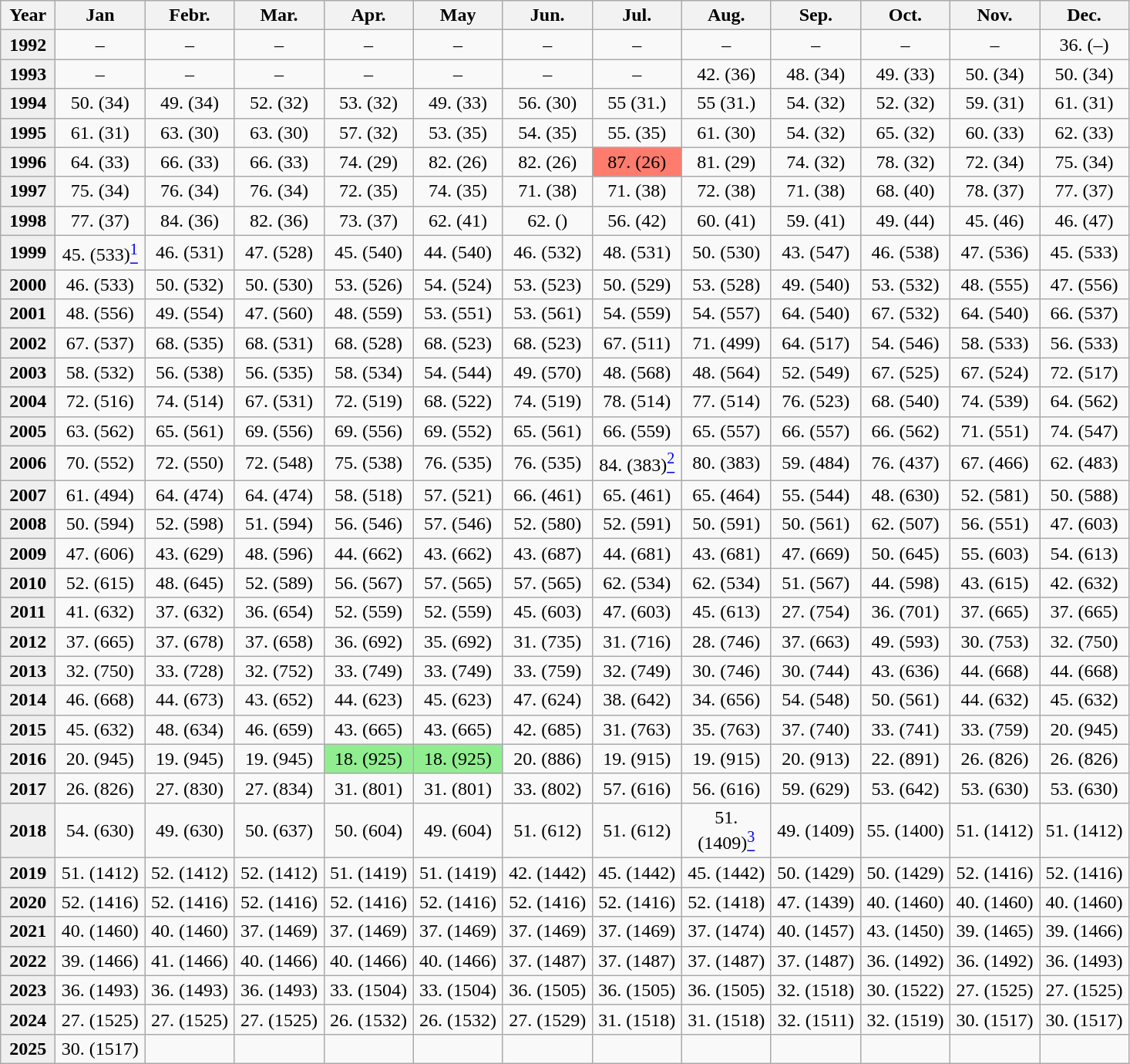<table class="wikitable sortable collapsible collapsed sticky-header" style="text-align: center; font-size: 100%;">
<tr>
<th width=40>Year</th>
<th width=70>Jan</th>
<th width=70>Febr.</th>
<th width=70>Mar.</th>
<th width=70>Apr.</th>
<th width=70>May</th>
<th width=70>Jun.</th>
<th width=70>Jul.</th>
<th width=70>Aug.</th>
<th width=70>Sep.</th>
<th width=70>Oct.</th>
<th width=70>Nov.</th>
<th width=70>Dec.</th>
</tr>
<tr>
<td bgcolor=efefef><strong>1992</strong></td>
<td>–</td>
<td>–</td>
<td>–</td>
<td>–</td>
<td>–</td>
<td>–</td>
<td>–</td>
<td>–</td>
<td>–</td>
<td>–</td>
<td>–</td>
<td>36. (–)</td>
</tr>
<tr>
<td bgcolor=efefef><strong>1993</strong></td>
<td>–</td>
<td>–</td>
<td>–</td>
<td>–</td>
<td>–</td>
<td>–</td>
<td>–</td>
<td>42. (36)</td>
<td>48. (34)</td>
<td>49. (33)</td>
<td>50. (34)</td>
<td>50. (34)</td>
</tr>
<tr>
<td bgcolor=efefef><strong>1994</strong></td>
<td>50. (34)</td>
<td>49. (34)</td>
<td>52. (32)</td>
<td>53. (32)</td>
<td>49. (33)</td>
<td>56. (30)</td>
<td>55 (31.)</td>
<td>55 (31.)</td>
<td>54. (32)</td>
<td>52. (32)</td>
<td>59. (31)</td>
<td>61. (31)</td>
</tr>
<tr>
<td bgcolor=efefef><strong>1995</strong></td>
<td>61. (31)</td>
<td>63. (30)</td>
<td>63. (30)</td>
<td>57. (32)</td>
<td>53. (35)</td>
<td>54. (35)</td>
<td>55. (35)</td>
<td>61. (30)</td>
<td>54. (32)</td>
<td>65. (32)</td>
<td>60. (33)</td>
<td>62. (33)</td>
</tr>
<tr>
<td bgcolor=efefef><strong>1996</strong></td>
<td>64. (33)</td>
<td>66. (33)</td>
<td>66. (33)</td>
<td>74. (29)</td>
<td>82. (26)</td>
<td>82. (26)</td>
<td style="background:#fd7c6e;">87. (26)</td>
<td>81. (29)</td>
<td>74. (32)</td>
<td>78. (32)</td>
<td>72. (34)</td>
<td>75. (34)</td>
</tr>
<tr>
<td bgcolor=efefef><strong>1997</strong></td>
<td>75. (34)</td>
<td>76. (34)</td>
<td>76. (34)</td>
<td>72. (35)</td>
<td>74. (35)</td>
<td>71. (38)</td>
<td>71. (38)</td>
<td>72. (38)</td>
<td>71. (38)</td>
<td>68. (40)</td>
<td>78. (37)</td>
<td>77. (37)</td>
</tr>
<tr>
<td bgcolor=efefef><strong>1998</strong></td>
<td>77. (37)</td>
<td>84. (36)</td>
<td>82. (36)</td>
<td>73. (37)</td>
<td>62. (41)</td>
<td>62. ()</td>
<td>56. (42)</td>
<td>60. (41)</td>
<td>59. (41)</td>
<td>49. (44)</td>
<td>45. (46)</td>
<td>46. (47)</td>
</tr>
<tr>
<td bgcolor=efefef><strong>1999</strong></td>
<td>45. (533)<a href='#'><sup>1</sup></a></td>
<td>46. (531)</td>
<td>47. (528)</td>
<td>45. (540)</td>
<td>44. (540)</td>
<td>46. (532)</td>
<td>48. (531)</td>
<td>50. (530)</td>
<td>43. (547)</td>
<td>46. (538)</td>
<td>47. (536)</td>
<td>45. (533)</td>
</tr>
<tr>
<td bgcolor=efefef><strong>2000</strong></td>
<td>46. (533)</td>
<td>50. (532)</td>
<td>50. (530)</td>
<td>53. (526)</td>
<td>54. (524)</td>
<td>53. (523)</td>
<td>50. (529)</td>
<td>53. (528)</td>
<td>49. (540)</td>
<td>53. (532)</td>
<td>48. (555)</td>
<td>47. (556)</td>
</tr>
<tr>
<td bgcolor=efefef><strong>2001</strong></td>
<td>48. (556)</td>
<td>49. (554)</td>
<td>47. (560)</td>
<td>48. (559)</td>
<td>53. (551)</td>
<td>53. (561)</td>
<td>54. (559)</td>
<td>54. (557)</td>
<td>64. (540)</td>
<td>67. (532)</td>
<td>64. (540)</td>
<td>66. (537)</td>
</tr>
<tr>
<td bgcolor=efefef><strong>2002</strong></td>
<td>67. (537)</td>
<td>68. (535)</td>
<td>68. (531)</td>
<td>68. (528)</td>
<td>68. (523)</td>
<td>68. (523)</td>
<td>67. (511)</td>
<td>71. (499)</td>
<td>64. (517)</td>
<td>54. (546)</td>
<td>58. (533)</td>
<td>56. (533)</td>
</tr>
<tr>
<td bgcolor=efefef><strong>2003</strong></td>
<td>58. (532)</td>
<td>56. (538)</td>
<td>56. (535)</td>
<td>58. (534)</td>
<td>54. (544)</td>
<td>49. (570)</td>
<td>48. (568)</td>
<td>48. (564)</td>
<td>52. (549)</td>
<td>67. (525)</td>
<td>67. (524)</td>
<td>72. (517)</td>
</tr>
<tr>
<td bgcolor=efefef><strong>2004</strong></td>
<td>72. (516)</td>
<td>74. (514)</td>
<td>67. (531)</td>
<td>72. (519)</td>
<td>68. (522)</td>
<td>74. (519)</td>
<td>78. (514)</td>
<td>77. (514)</td>
<td>76. (523)</td>
<td>68. (540)</td>
<td>74. (539)</td>
<td>64. (562)</td>
</tr>
<tr>
<td bgcolor=efefef><strong>2005</strong></td>
<td>63. (562)</td>
<td>65. (561)</td>
<td>69. (556)</td>
<td>69. (556)</td>
<td>69. (552)</td>
<td>65. (561)</td>
<td>66. (559)</td>
<td>65. (557)</td>
<td>66. (557)</td>
<td>66. (562)</td>
<td>71. (551)</td>
<td>74. (547)</td>
</tr>
<tr>
<td bgcolor=efefef><strong>2006</strong></td>
<td>70. (552)</td>
<td>72. (550)</td>
<td>72. (548)</td>
<td>75. (538)</td>
<td>76. (535)</td>
<td>76. (535)</td>
<td>84. (383)<a href='#'><sup>2</sup></a></td>
<td>80. (383)</td>
<td>59. (484)</td>
<td>76. (437)</td>
<td>67. (466)</td>
<td>62. (483)</td>
</tr>
<tr>
<td bgcolor=efefef><strong>2007</strong></td>
<td>61. (494)</td>
<td>64. (474)</td>
<td>64. (474)</td>
<td>58. (518)</td>
<td>57. (521)</td>
<td>66. (461)</td>
<td>65. (461)</td>
<td>65. (464)</td>
<td>55. (544)</td>
<td>48. (630)</td>
<td>52. (581)</td>
<td>50. (588)</td>
</tr>
<tr>
<td bgcolor=efefef><strong>2008</strong></td>
<td>50. (594)</td>
<td>52. (598)</td>
<td>51. (594)</td>
<td>56. (546)</td>
<td>57. (546)</td>
<td>52. (580)</td>
<td>52. (591)</td>
<td>50. (591)</td>
<td>50. (561)</td>
<td>62. (507)</td>
<td>56. (551)</td>
<td>47. (603)</td>
</tr>
<tr>
<td bgcolor=efefef><strong>2009</strong></td>
<td>47. (606)</td>
<td>43. (629)</td>
<td>48. (596)</td>
<td>44. (662)</td>
<td>43. (662)</td>
<td>43. (687)</td>
<td>44. (681)</td>
<td>43. (681)</td>
<td>47. (669)</td>
<td>50. (645)</td>
<td>55. (603)</td>
<td>54. (613)</td>
</tr>
<tr>
<td bgcolor=efefef><strong>2010</strong></td>
<td>52. (615)</td>
<td>48. (645)</td>
<td>52. (589)</td>
<td>56. (567)</td>
<td>57. (565)</td>
<td>57. (565)</td>
<td>62. (534)</td>
<td>62. (534)</td>
<td>51. (567)</td>
<td>44. (598)</td>
<td>43. (615)</td>
<td>42. (632)</td>
</tr>
<tr>
<td bgcolor=efefef><strong>2011</strong></td>
<td>41. (632)</td>
<td>37. (632)</td>
<td>36. (654)</td>
<td>52. (559)</td>
<td>52. (559)</td>
<td>45. (603)</td>
<td>47. (603)</td>
<td>45. (613)</td>
<td>27. (754)</td>
<td>36. (701)</td>
<td>37. (665)</td>
<td>37. (665)</td>
</tr>
<tr>
<td bgcolor=efefef><strong>2012</strong></td>
<td>37. (665)</td>
<td>37. (678)</td>
<td>37. (658)</td>
<td>36. (692)</td>
<td>35. (692)</td>
<td>31. (735)</td>
<td>31. (716)</td>
<td>28. (746)</td>
<td>37. (663)</td>
<td>49. (593)</td>
<td>30. (753)</td>
<td>32. (750)</td>
</tr>
<tr>
<td bgcolor=efefef><strong>2013</strong></td>
<td>32. (750)</td>
<td>33. (728)</td>
<td>32. (752)</td>
<td>33. (749)</td>
<td>33. (749)</td>
<td>33. (759)</td>
<td>32. (749)</td>
<td>30. (746)</td>
<td>30. (744)</td>
<td>43. (636)</td>
<td>44. (668)</td>
<td>44. (668)</td>
</tr>
<tr>
<td bgcolor=efefef><strong>2014</strong></td>
<td>46. (668)</td>
<td>44. (673)</td>
<td>43. (652)</td>
<td>44. (623)</td>
<td>45. (623)</td>
<td>47. (624)</td>
<td>38. (642)</td>
<td>34. (656)</td>
<td>54. (548)</td>
<td>50. (561)</td>
<td>44. (632)</td>
<td>45. (632)</td>
</tr>
<tr>
<td bgcolor=efefef><strong>2015</strong></td>
<td>45. (632)</td>
<td>48. (634)</td>
<td>46. (659)</td>
<td>43. (665)</td>
<td>43. (665)</td>
<td>42. (685)</td>
<td>31. (763)</td>
<td>35. (763)</td>
<td>37. (740)</td>
<td>33. (741)</td>
<td>33. (759)</td>
<td>20. (945)</td>
</tr>
<tr>
<td bgcolor=efefef><strong>2016</strong></td>
<td>20. (945)</td>
<td>19. (945)</td>
<td>19. (945)</td>
<td style="background:#90ee90;">18. (925)</td>
<td style="background:#90ee90;">18. (925)</td>
<td>20. (886)</td>
<td>19. (915)</td>
<td>19. (915)</td>
<td>20. (913)</td>
<td>22. (891)</td>
<td>26. (826)</td>
<td>26. (826)</td>
</tr>
<tr>
<td bgcolor=efefef><strong>2017</strong></td>
<td>26. (826)</td>
<td>27. (830)</td>
<td>27. (834)</td>
<td>31. (801)</td>
<td>31. (801)</td>
<td>33. (802)</td>
<td>57. (616)</td>
<td>56. (616)</td>
<td>59. (629)</td>
<td>53. (642)</td>
<td>53. (630)</td>
<td>53. (630)</td>
</tr>
<tr>
<td bgcolor=efefef><strong>2018</strong></td>
<td>54. (630)</td>
<td>49. (630)</td>
<td>50. (637)</td>
<td>50. (604)</td>
<td>49. (604)</td>
<td>51. (612)</td>
<td>51. (612)</td>
<td>51. (1409)<a href='#'><sup>3</sup></a></td>
<td>49. (1409)</td>
<td>55. (1400)</td>
<td>51. (1412)</td>
<td>51. (1412)</td>
</tr>
<tr>
<td bgcolor=efefef><strong>2019</strong></td>
<td>51. (1412)</td>
<td>52. (1412)</td>
<td>52. (1412)</td>
<td>51. (1419)</td>
<td>51. (1419)</td>
<td>42. (1442)</td>
<td>45. (1442)</td>
<td>45. (1442)</td>
<td>50. (1429)</td>
<td>50. (1429)</td>
<td>52. (1416)</td>
<td>52. (1416)</td>
</tr>
<tr>
<td bgcolor=efefef><strong>2020</strong></td>
<td>52. (1416)</td>
<td>52. (1416)</td>
<td>52. (1416)</td>
<td>52. (1416)</td>
<td>52. (1416)</td>
<td>52. (1416)</td>
<td>52. (1416)</td>
<td>52. (1418)</td>
<td>47. (1439)</td>
<td>40. (1460)</td>
<td>40. (1460)</td>
<td>40. (1460)</td>
</tr>
<tr>
<td bgcolor=efefef><strong>2021</strong></td>
<td>40. (1460)</td>
<td>40. (1460)</td>
<td>37. (1469)</td>
<td>37. (1469)</td>
<td>37. (1469)</td>
<td>37. (1469)</td>
<td>37. (1469)</td>
<td>37. (1474)</td>
<td>40. (1457)</td>
<td>43. (1450)</td>
<td>39. (1465)</td>
<td>39. (1466)</td>
</tr>
<tr>
<td bgcolor=efefef><strong>2022</strong></td>
<td>39. (1466)</td>
<td>41. (1466)</td>
<td>40. (1466)</td>
<td>40. (1466)</td>
<td>40. (1466)</td>
<td>37. (1487)</td>
<td>37. (1487)</td>
<td>37. (1487)</td>
<td>37. (1487)</td>
<td>36. (1492)</td>
<td>36. (1492)</td>
<td>36. (1493)</td>
</tr>
<tr>
<td bgcolor=efefef><strong>2023</strong></td>
<td>36. (1493)</td>
<td>36. (1493)</td>
<td>36. (1493)</td>
<td>33. (1504)</td>
<td>33. (1504)</td>
<td>36. (1505)</td>
<td>36. (1505)</td>
<td>36. (1505)</td>
<td>32. (1518)</td>
<td>30. (1522)</td>
<td>27. (1525)</td>
<td>27. (1525)</td>
</tr>
<tr>
<td bgcolor=efefef><strong>2024</strong></td>
<td>27. (1525)</td>
<td>27. (1525)</td>
<td>27. (1525)</td>
<td>26. (1532)</td>
<td>26. (1532)</td>
<td>27. (1529)</td>
<td>31. (1518)</td>
<td>31. (1518)</td>
<td>32. (1511)</td>
<td>32. (1519)</td>
<td>30. (1517)</td>
<td>30. (1517)</td>
</tr>
<tr>
<td bgcolor=efefef><strong>2025</strong></td>
<td>30. (1517)</td>
<td></td>
<td></td>
<td></td>
<td></td>
<td></td>
<td></td>
<td></td>
<td></td>
<td></td>
<td></td>
<td></td>
</tr>
</table>
